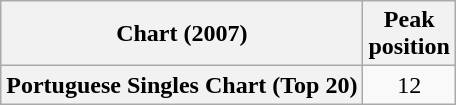<table class="wikitable plainrowheaders" style="text-align:center">
<tr>
<th>Chart (2007)</th>
<th>Peak<br>position</th>
</tr>
<tr>
<th scope="row">Portuguese Singles Chart (Top 20)</th>
<td>12</td>
</tr>
</table>
